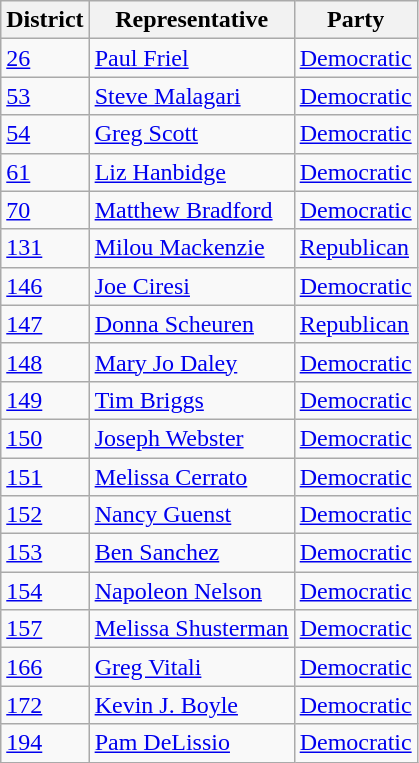<table class="wikitable">
<tr>
<th>District</th>
<th>Representative</th>
<th>Party</th>
</tr>
<tr>
<td><a href='#'>26</a></td>
<td><a href='#'>Paul Friel</a></td>
<td><a href='#'>Democratic</a></td>
</tr>
<tr>
<td><a href='#'>53</a></td>
<td><a href='#'>Steve Malagari</a></td>
<td><a href='#'>Democratic</a></td>
</tr>
<tr>
<td><a href='#'>54</a></td>
<td><a href='#'>Greg Scott</a></td>
<td><a href='#'>Democratic</a></td>
</tr>
<tr>
<td><a href='#'>61</a></td>
<td><a href='#'>Liz Hanbidge</a></td>
<td><a href='#'>Democratic</a></td>
</tr>
<tr>
<td><a href='#'>70</a></td>
<td><a href='#'>Matthew Bradford</a></td>
<td><a href='#'>Democratic</a></td>
</tr>
<tr>
<td><a href='#'>131</a></td>
<td><a href='#'>Milou Mackenzie</a></td>
<td><a href='#'>Republican</a></td>
</tr>
<tr>
<td><a href='#'>146</a></td>
<td><a href='#'>Joe Ciresi</a></td>
<td><a href='#'>Democratic</a></td>
</tr>
<tr>
<td><a href='#'>147</a></td>
<td><a href='#'>Donna Scheuren</a></td>
<td><a href='#'>Republican</a></td>
</tr>
<tr>
<td><a href='#'>148</a></td>
<td><a href='#'>Mary Jo Daley</a></td>
<td><a href='#'>Democratic</a></td>
</tr>
<tr>
<td><a href='#'>149</a></td>
<td><a href='#'>Tim Briggs</a></td>
<td><a href='#'>Democratic</a></td>
</tr>
<tr>
<td><a href='#'>150</a></td>
<td><a href='#'>Joseph Webster</a></td>
<td><a href='#'>Democratic</a></td>
</tr>
<tr>
<td><a href='#'>151</a></td>
<td><a href='#'>Melissa Cerrato</a></td>
<td><a href='#'>Democratic</a></td>
</tr>
<tr>
<td><a href='#'>152</a></td>
<td><a href='#'>Nancy Guenst</a></td>
<td><a href='#'>Democratic</a></td>
</tr>
<tr>
<td><a href='#'>153</a></td>
<td><a href='#'>Ben Sanchez</a></td>
<td><a href='#'>Democratic</a></td>
</tr>
<tr>
<td><a href='#'>154</a></td>
<td><a href='#'>Napoleon Nelson</a></td>
<td><a href='#'>Democratic</a></td>
</tr>
<tr>
<td><a href='#'>157</a></td>
<td><a href='#'>Melissa Shusterman</a></td>
<td><a href='#'>Democratic</a></td>
</tr>
<tr>
<td><a href='#'>166</a></td>
<td><a href='#'>Greg Vitali</a></td>
<td><a href='#'>Democratic</a></td>
</tr>
<tr>
<td><a href='#'>172</a></td>
<td><a href='#'>Kevin J. Boyle</a></td>
<td><a href='#'>Democratic</a></td>
</tr>
<tr>
<td><a href='#'>194</a></td>
<td><a href='#'>Pam DeLissio</a></td>
<td><a href='#'>Democratic</a></td>
</tr>
</table>
